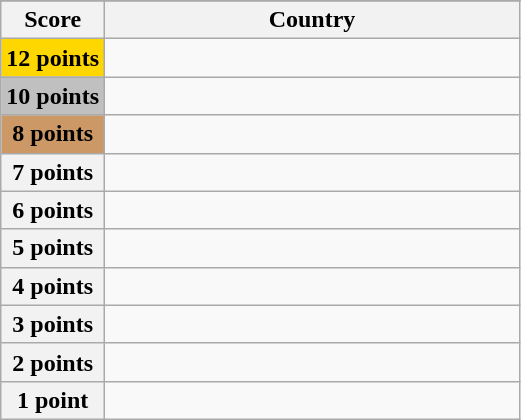<table class="wikitable">
<tr>
</tr>
<tr>
<th scope="col" width="20%">Score</th>
<th scope="col">Country</th>
</tr>
<tr>
<th scope="row" style="background:gold">12 points</th>
<td></td>
</tr>
<tr>
<th scope="row" style="background:silver">10 points</th>
<td></td>
</tr>
<tr>
<th scope="row" style="background:#CC9966">8 points</th>
<td></td>
</tr>
<tr>
<th scope="row">7 points</th>
<td></td>
</tr>
<tr>
<th scope="row">6 points</th>
<td></td>
</tr>
<tr>
<th scope="row">5 points</th>
<td></td>
</tr>
<tr>
<th scope="row">4 points</th>
<td></td>
</tr>
<tr>
<th scope="row">3 points</th>
<td></td>
</tr>
<tr>
<th scope="row">2 points</th>
<td></td>
</tr>
<tr>
<th scope="row">1 point</th>
<td></td>
</tr>
</table>
